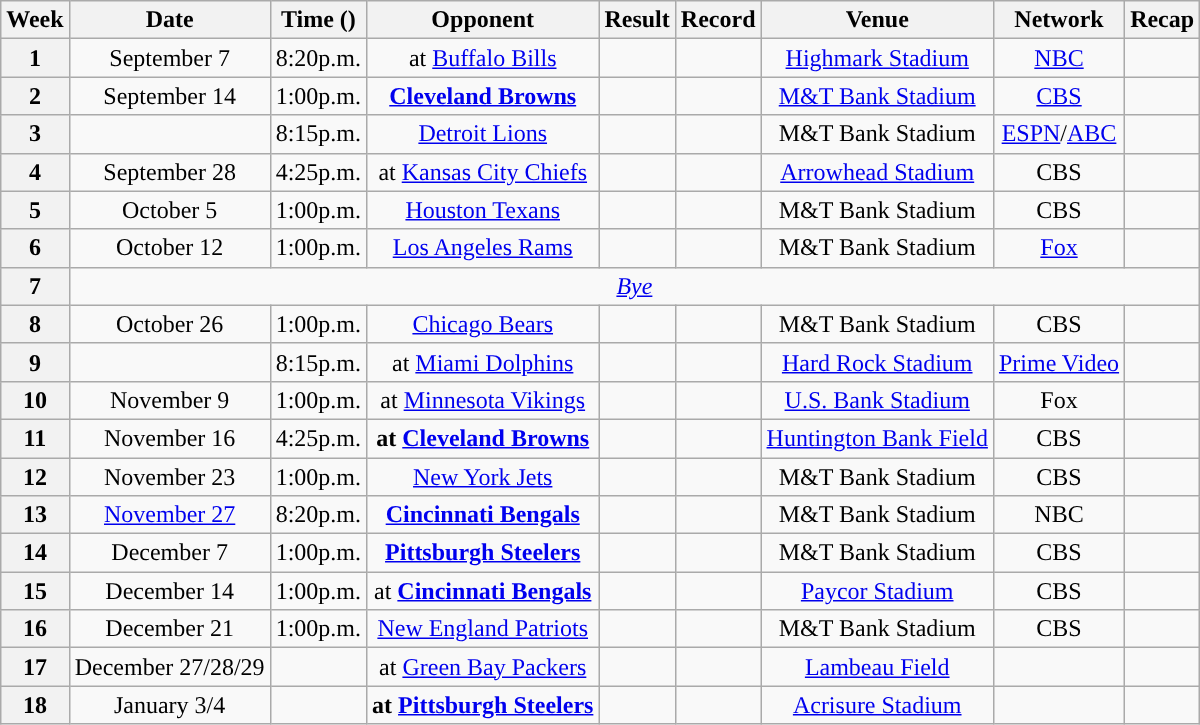<table class="wikitable" style="text-align:center">
<tr>
<th>Week</th>
<th>Date</th>
<th>Time (<a href='#'></a>)</th>
<th>Opponent</th>
<th>Result</th>
<th>Record</th>
<th>Venue</th>
<th>Network</th>
<th>Recap</th>
</tr>
<tr>
<th>1 </th>
<td>September 7</td>
<td>8:20p.m.</td>
<td>at <a href='#'>Buffalo Bills</a></td>
<td></td>
<td></td>
<td><a href='#'>Highmark Stadium</a></td>
<td><a href='#'>NBC</a></td>
<td></td>
</tr>
<tr>
<th>2 </th>
<td>September 14</td>
<td>1:00p.m.</td>
<td><strong><a href='#'>Cleveland Browns</a></strong></td>
<td></td>
<td></td>
<td><a href='#'>M&T Bank Stadium</a></td>
<td><a href='#'>CBS</a></td>
<td></td>
</tr>
<tr>
<th>3 </th>
<td></td>
<td>8:15p.m.</td>
<td><a href='#'>Detroit Lions</a></td>
<td></td>
<td></td>
<td>M&T Bank Stadium</td>
<td><a href='#'>ESPN</a>/<a href='#'>ABC</a></td>
<td></td>
</tr>
<tr>
<th>4 </th>
<td>September 28</td>
<td>4:25p.m.</td>
<td>at <a href='#'>Kansas City Chiefs</a></td>
<td></td>
<td></td>
<td><a href='#'>Arrowhead Stadium</a></td>
<td>CBS</td>
<td></td>
</tr>
<tr>
<th>5 </th>
<td>October 5</td>
<td>1:00p.m.</td>
<td><a href='#'>Houston Texans</a></td>
<td></td>
<td></td>
<td>M&T Bank Stadium</td>
<td>CBS</td>
<td></td>
</tr>
<tr>
<th>6 </th>
<td>October 12</td>
<td>1:00p.m.</td>
<td><a href='#'>Los Angeles Rams</a></td>
<td></td>
<td></td>
<td>M&T Bank Stadium</td>
<td><a href='#'>Fox</a></td>
<td></td>
</tr>
<tr>
<th>7</th>
<td colspan=8><em><a href='#'>Bye</a></em></td>
</tr>
<tr>
<th>8 </th>
<td>October 26</td>
<td>1:00p.m.</td>
<td><a href='#'>Chicago Bears</a></td>
<td></td>
<td></td>
<td>M&T Bank Stadium</td>
<td>CBS</td>
<td></td>
</tr>
<tr>
<th>9 </th>
<td></td>
<td>8:15p.m.</td>
<td>at <a href='#'>Miami Dolphins</a></td>
<td></td>
<td></td>
<td><a href='#'>Hard Rock Stadium</a></td>
<td><a href='#'>Prime Video</a></td>
<td></td>
</tr>
<tr>
<th>10 </th>
<td>November 9</td>
<td>1:00p.m.</td>
<td>at <a href='#'>Minnesota Vikings</a></td>
<td></td>
<td></td>
<td><a href='#'>U.S. Bank Stadium</a></td>
<td>Fox</td>
<td></td>
</tr>
<tr>
<th>11 </th>
<td>November 16</td>
<td>4:25p.m.</td>
<td><strong>at <a href='#'>Cleveland Browns</a></strong></td>
<td></td>
<td></td>
<td><a href='#'>Huntington Bank Field</a></td>
<td>CBS</td>
<td></td>
</tr>
<tr>
<th>12 </th>
<td>November 23</td>
<td>1:00p.m.</td>
<td><a href='#'>New York Jets</a></td>
<td></td>
<td></td>
<td>M&T Bank Stadium</td>
<td>CBS</td>
<td></td>
</tr>
<tr>
<th>13 </th>
<td><a href='#'>November 27</a></td>
<td>8:20p.m.</td>
<td><a href='#'><strong>Cincinnati Bengals</strong></a></td>
<td></td>
<td></td>
<td>M&T Bank Stadium</td>
<td>NBC</td>
<td></td>
</tr>
<tr>
<th>14 </th>
<td>December 7</td>
<td>1:00p.m.</td>
<td><strong><a href='#'>Pittsburgh Steelers</a></strong></td>
<td></td>
<td></td>
<td>M&T Bank Stadium</td>
<td>CBS</td>
<td></td>
</tr>
<tr>
<th>15 </th>
<td>December 14</td>
<td>1:00p.m.</td>
<td>at <a href='#'><strong>Cincinnati Bengals</strong></a></td>
<td></td>
<td></td>
<td><a href='#'>Paycor Stadium</a></td>
<td>CBS</td>
<td></td>
</tr>
<tr>
<th>16 </th>
<td>December 21</td>
<td>1:00p.m.</td>
<td><a href='#'>New England Patriots</a></td>
<td></td>
<td></td>
<td>M&T Bank Stadium</td>
<td>CBS</td>
<td></td>
</tr>
<tr>
<th>17 </th>
<td>December 27/28/29</td>
<td></td>
<td>at <a href='#'>Green Bay Packers</a></td>
<td></td>
<td></td>
<td><a href='#'>Lambeau Field</a></td>
<td></td>
<td></td>
</tr>
<tr>
<th>18 </th>
<td>January 3/4</td>
<td></td>
<td><strong>at <a href='#'>Pittsburgh Steelers</a></strong></td>
<td></td>
<td></td>
<td><a href='#'>Acrisure Stadium</a></td>
<td></td>
<td></td>
</tr>
</table>
